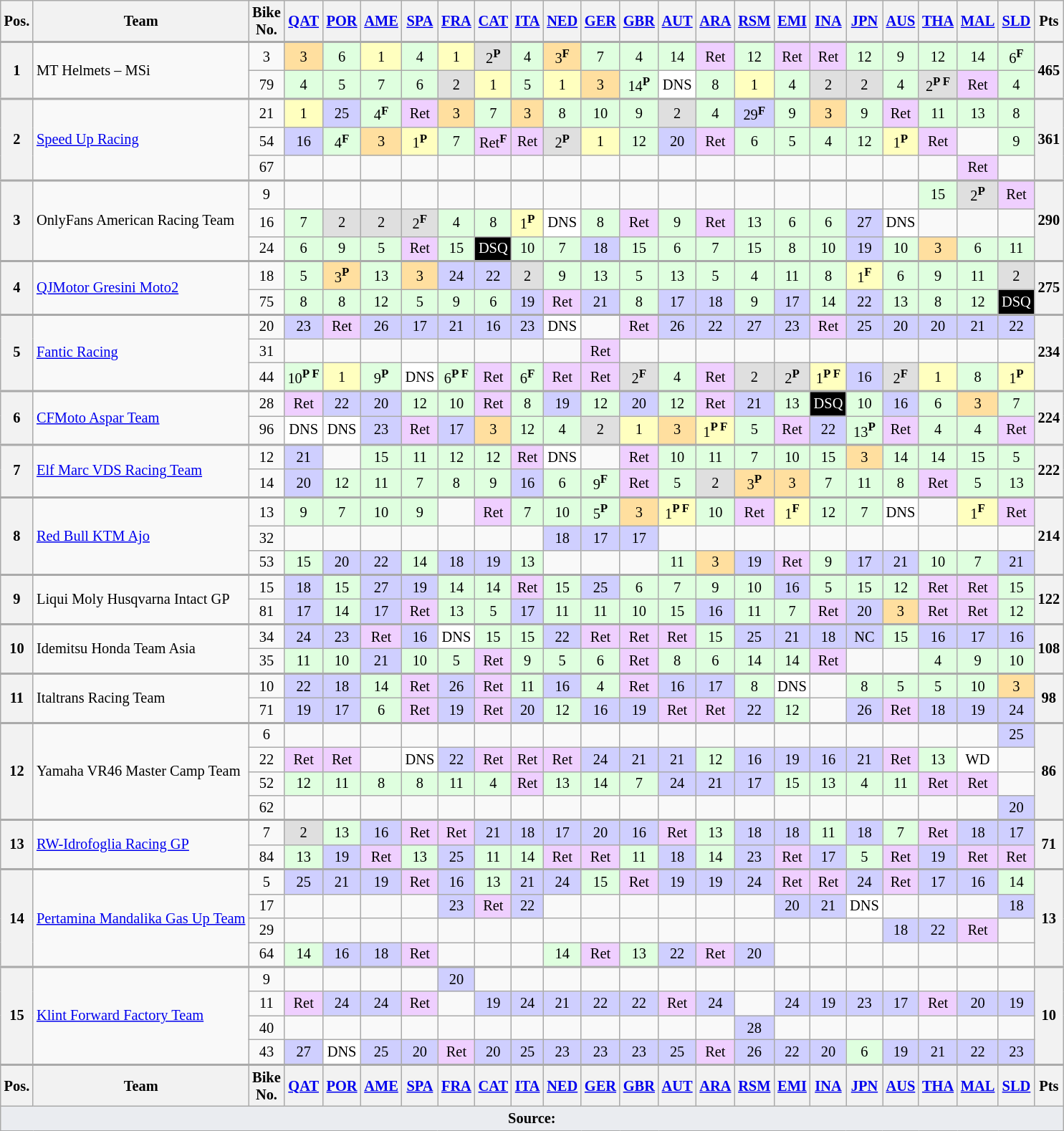<table class="wikitable" style="font-size: 85%; text-align:center">
<tr>
<th valign="middle">Pos.</th>
<th valign="middle">Team</th>
<th valign="middle">Bike<br>No.</th>
<th><a href='#'>QAT</a><br></th>
<th><a href='#'>POR</a><br></th>
<th><a href='#'>AME</a><br></th>
<th><a href='#'>SPA</a><br></th>
<th><a href='#'>FRA</a><br></th>
<th><a href='#'>CAT</a><br></th>
<th><a href='#'>ITA</a><br></th>
<th><a href='#'>NED</a><br></th>
<th><a href='#'>GER</a><br></th>
<th><a href='#'>GBR</a><br></th>
<th><a href='#'>AUT</a><br></th>
<th><a href='#'>ARA</a><br></th>
<th><a href='#'>RSM</a><br></th>
<th><a href='#'>EMI</a><br></th>
<th><a href='#'>INA</a><br></th>
<th><a href='#'>JPN</a><br></th>
<th><a href='#'>AUS</a><br></th>
<th><a href='#'>THA</a><br></th>
<th><a href='#'>MAL</a><br></th>
<th><a href='#'>SLD</a><br></th>
<th valign="middle">Pts</th>
</tr>
<tr style="border-top:2px solid #aaaaaa">
<th rowspan=2>1</th>
<td rowspan=2 align=left> MT Helmets – MSi</td>
<td>3</td>
<td bgcolor="#ffdf9f">3</td>
<td bgcolor="#dfffdf">6</td>
<td bgcolor="#ffffbf">1</td>
<td bgcolor="#dfffdf">4</td>
<td bgcolor="#ffffbf">1</td>
<td bgcolor="#dfdfdf">2<strong><sup>P</sup></strong></td>
<td bgcolor="#dfffdf">4</td>
<td bgcolor="#ffdf9f">3<strong><sup>F</sup></strong></td>
<td bgcolor="#dfffdf">7</td>
<td bgcolor="#dfffdf">4</td>
<td bgcolor="#dfffdf">14</td>
<td bgcolor="#efcfff">Ret</td>
<td bgcolor="#dfffdf">12</td>
<td bgcolor="#efcfff">Ret</td>
<td bgcolor="#efcfff">Ret</td>
<td bgcolor="#dfffdf">12</td>
<td bgcolor="#dfffdf">9</td>
<td bgcolor="#dfffdf">12</td>
<td bgcolor="#dfffdf">14</td>
<td bgcolor="#dfffdf">6<strong><sup>F</sup></strong></td>
<th rowspan=2>465</th>
</tr>
<tr>
<td>79</td>
<td bgcolor="#dfffdf">4</td>
<td bgcolor="#dfffdf">5</td>
<td bgcolor="#dfffdf">7</td>
<td bgcolor="#dfffdf">6</td>
<td bgcolor="#dfdfdf">2</td>
<td bgcolor="#ffffbf">1</td>
<td bgcolor="#dfffdf">5</td>
<td bgcolor="#ffffbf">1</td>
<td bgcolor="#ffdf9f">3</td>
<td bgcolor="#dfffdf">14<strong><sup>P</sup></strong></td>
<td bgcolor="#ffffff">DNS</td>
<td bgcolor="#dfffdf">8</td>
<td bgcolor="#ffffbf">1</td>
<td bgcolor="#dfffdf">4</td>
<td bgcolor="#dfdfdf">2</td>
<td bgcolor="#dfdfdf">2</td>
<td bgcolor="#dfffdf">4</td>
<td bgcolor="#dfdfdf">2<strong><sup>P F</sup></strong></td>
<td bgcolor="#efcfff">Ret</td>
<td bgcolor="#dfffdf">4</td>
</tr>
<tr style="border-top:2px solid #aaaaaa">
<th rowspan=3>2</th>
<td rowspan=3 align=left> <a href='#'>Speed Up Racing</a></td>
<td>21</td>
<td bgcolor="#ffffbf">1</td>
<td bgcolor="#cfcfff">25</td>
<td bgcolor="#dfffdf">4<strong><sup>F</sup></strong></td>
<td bgcolor="#efcfff">Ret</td>
<td bgcolor="#ffdf9f">3</td>
<td bgcolor="#dfffdf">7</td>
<td bgcolor="#ffdf9f">3</td>
<td bgcolor="#dfffdf">8</td>
<td bgcolor="#dfffdf">10</td>
<td bgcolor="#dfffdf">9</td>
<td bgcolor="#dfdfdf">2</td>
<td bgcolor="#dfffdf">4</td>
<td bgcolor="#cfcfff">29<strong><sup>F</sup></strong></td>
<td bgcolor="#dfffdf">9</td>
<td bgcolor="#ffdf9f">3</td>
<td bgcolor="#dfffdf">9</td>
<td bgcolor="#efcfff">Ret</td>
<td bgcolor="#dfffdf">11</td>
<td bgcolor="#dfffdf">13</td>
<td bgcolor="#dfffdf">8</td>
<th rowspan=3>361</th>
</tr>
<tr>
<td>54</td>
<td bgcolor="#cfcfff">16</td>
<td bgcolor="#dfffdf">4<strong><sup>F</sup></strong></td>
<td bgcolor="#ffdf9f">3</td>
<td bgcolor="#ffffbf">1<strong><sup>P</sup></strong></td>
<td bgcolor="#dfffdf">7</td>
<td bgcolor="#efcfff">Ret<strong><sup>F</sup></strong></td>
<td bgcolor="#efcfff">Ret</td>
<td bgcolor="#dfdfdf">2<strong><sup>P</sup></strong></td>
<td bgcolor="#ffffbf">1</td>
<td bgcolor="#dfffdf">12</td>
<td bgcolor="#cfcfff">20</td>
<td bgcolor="#efcfff">Ret</td>
<td bgcolor="#dfffdf">6</td>
<td bgcolor="#dfffdf">5</td>
<td bgcolor="#dfffdf">4</td>
<td bgcolor="#dfffdf">12</td>
<td bgcolor="#ffffbf">1<strong><sup>P</sup></strong></td>
<td bgcolor="#efcfff">Ret</td>
<td></td>
<td bgcolor="#dfffdf">9</td>
</tr>
<tr>
<td>67</td>
<td></td>
<td></td>
<td></td>
<td></td>
<td></td>
<td></td>
<td></td>
<td></td>
<td></td>
<td></td>
<td></td>
<td></td>
<td></td>
<td></td>
<td></td>
<td></td>
<td></td>
<td></td>
<td bgcolor="#efcfff">Ret</td>
<td></td>
</tr>
<tr style="border-top:2px solid #aaaaaa">
<th rowspan=3>3</th>
<td rowspan=3 align=left> OnlyFans American Racing Team</td>
<td>9</td>
<td></td>
<td></td>
<td></td>
<td></td>
<td></td>
<td></td>
<td></td>
<td></td>
<td></td>
<td></td>
<td></td>
<td></td>
<td></td>
<td></td>
<td></td>
<td></td>
<td></td>
<td bgcolor="#dfffdf">15</td>
<td bgcolor="#dfdfdf">2<strong><sup>P</sup></strong></td>
<td bgcolor="#efcfff">Ret</td>
<th rowspan=3>290</th>
</tr>
<tr>
<td>16</td>
<td bgcolor="#dfffdf">7</td>
<td bgcolor="#dfdfdf">2</td>
<td bgcolor="#dfdfdf">2</td>
<td bgcolor="#dfdfdf">2<strong><sup>F</sup></strong></td>
<td bgcolor="#dfffdf">4</td>
<td bgcolor="#dfffdf">8</td>
<td bgcolor="#ffffbf">1<strong><sup>P</sup></strong></td>
<td bgcolor="#ffffff">DNS</td>
<td bgcolor="#dfffdf">8</td>
<td bgcolor="#efcfff">Ret</td>
<td bgcolor="#dfffdf">9</td>
<td bgcolor="#efcfff">Ret</td>
<td bgcolor="#dfffdf">13</td>
<td bgcolor="#dfffdf">6</td>
<td bgcolor="#dfffdf">6</td>
<td bgcolor="#cfcfff">27</td>
<td bgcolor="#ffffff">DNS</td>
<td></td>
<td></td>
<td></td>
</tr>
<tr>
<td>24</td>
<td bgcolor="#dfffdf">6</td>
<td bgcolor="#dfffdf">9</td>
<td bgcolor="#dfffdf">5</td>
<td bgcolor="#efcfff">Ret</td>
<td bgcolor="#dfffdf">15</td>
<td style="background:black; color:white;">DSQ</td>
<td bgcolor="#dfffdf">10</td>
<td bgcolor="#dfffdf">7</td>
<td bgcolor="#cfcfff">18</td>
<td bgcolor="#dfffdf">15</td>
<td bgcolor="#dfffdf">6</td>
<td bgcolor="#dfffdf">7</td>
<td bgcolor="#dfffdf">15</td>
<td bgcolor="#dfffdf">8</td>
<td bgcolor="#dfffdf">10</td>
<td bgcolor="#cfcfff">19</td>
<td bgcolor="#dfffdf">10</td>
<td bgcolor="#ffdf9f">3</td>
<td bgcolor="#dfffdf">6</td>
<td bgcolor="#dfffdf">11</td>
</tr>
<tr style="border-top:2px solid #aaaaaa">
<th rowspan=2>4</th>
<td rowspan=2 align=left> <a href='#'>QJMotor Gresini Moto2</a></td>
<td>18</td>
<td bgcolor="#dfffdf">5</td>
<td bgcolor="#ffdf9f">3<strong><sup>P</sup></strong></td>
<td bgcolor="#dfffdf">13</td>
<td bgcolor="#ffdf9f">3</td>
<td bgcolor="#cfcfff">24</td>
<td bgcolor="#cfcfff">22</td>
<td bgcolor="#dfdfdf">2</td>
<td bgcolor="#dfffdf">9</td>
<td bgcolor="#dfffdf">13</td>
<td bgcolor="#dfffdf">5</td>
<td bgcolor="#dfffdf">13</td>
<td bgcolor="#dfffdf">5</td>
<td bgcolor="#dfffdf">4</td>
<td bgcolor="#dfffdf">11</td>
<td bgcolor="#dfffdf">8</td>
<td bgcolor="#ffffbf">1<strong><sup>F</sup></strong></td>
<td bgcolor="#dfffdf">6</td>
<td bgcolor="#dfffdf">9</td>
<td bgcolor="#dfffdf">11</td>
<td bgcolor="#dfdfdf">2</td>
<th rowspan=2>275</th>
</tr>
<tr>
<td>75</td>
<td bgcolor="#dfffdf">8</td>
<td bgcolor="#dfffdf">8</td>
<td bgcolor="#dfffdf">12</td>
<td bgcolor="#dfffdf">5</td>
<td bgcolor="#dfffdf">9</td>
<td bgcolor="#dfffdf">6</td>
<td bgcolor="#cfcfff">19</td>
<td bgcolor="#efcfff">Ret</td>
<td bgcolor="#cfcfff">21</td>
<td bgcolor="#dfffdf">8</td>
<td bgcolor="#cfcfff">17</td>
<td bgcolor="#cfcfff">18</td>
<td bgcolor="#dfffdf">9</td>
<td bgcolor="#cfcfff">17</td>
<td bgcolor="#dfffdf">14</td>
<td bgcolor="#cfcfff">22</td>
<td bgcolor="#dfffdf">13</td>
<td bgcolor="#dfffdf">8</td>
<td bgcolor="#dfffdf">12</td>
<td style="background:black; color:white;">DSQ</td>
</tr>
<tr style="border-top:2px solid #aaaaaa">
<th rowspan=3>5</th>
<td rowspan=3 align=left> <a href='#'>Fantic Racing</a></td>
<td>20</td>
<td bgcolor="#cfcfff">23</td>
<td bgcolor="#efcfff">Ret</td>
<td bgcolor="#cfcfff">26</td>
<td bgcolor="#cfcfff">17</td>
<td bgcolor="#cfcfff">21</td>
<td bgcolor="#cfcfff">16</td>
<td bgcolor="#cfcfff">23</td>
<td bgcolor="#ffffff">DNS</td>
<td></td>
<td bgcolor="#efcfff">Ret</td>
<td bgcolor="#cfcfff">26</td>
<td bgcolor="#cfcfff">22</td>
<td bgcolor="#cfcfff">27</td>
<td bgcolor="#cfcfff">23</td>
<td bgcolor="#efcfff">Ret</td>
<td bgcolor="#cfcfff">25</td>
<td bgcolor="#cfcfff">20</td>
<td bgcolor="#cfcfff">20</td>
<td bgcolor="#cfcfff">21</td>
<td bgcolor="#cfcfff">22</td>
<th rowspan=3>234</th>
</tr>
<tr>
<td>31</td>
<td></td>
<td></td>
<td></td>
<td></td>
<td></td>
<td></td>
<td></td>
<td></td>
<td bgcolor="#efcfff">Ret</td>
<td></td>
<td></td>
<td></td>
<td></td>
<td></td>
<td></td>
<td></td>
<td></td>
<td></td>
<td></td>
<td></td>
</tr>
<tr>
<td>44</td>
<td bgcolor="#dfffdf" nowrap>10<strong><sup>P F</sup></strong></td>
<td bgcolor="#ffffbf">1</td>
<td bgcolor="#dfffdf">9<strong><sup>P</sup></strong></td>
<td bgcolor="#ffffff">DNS</td>
<td bgcolor="#dfffdf">6<strong><sup>P F</sup></strong></td>
<td bgcolor="#efcfff">Ret</td>
<td bgcolor="#dfffdf">6<strong><sup>F</sup></strong></td>
<td bgcolor="#efcfff">Ret</td>
<td bgcolor="#efcfff">Ret</td>
<td bgcolor="#dfdfdf">2<strong><sup>F</sup></strong></td>
<td bgcolor="#dfffdf">4</td>
<td bgcolor="#efcfff">Ret</td>
<td bgcolor="#dfdfdf">2</td>
<td bgcolor="#dfdfdf">2<strong><sup>P</sup></strong></td>
<td bgcolor="#ffffbf">1<strong><sup>P F</sup></strong></td>
<td bgcolor="#cfcfff">16</td>
<td bgcolor="#dfdfdf">2<strong><sup>F</sup></strong></td>
<td bgcolor="#ffffbf">1</td>
<td bgcolor="#dfffdf">8</td>
<td bgcolor="#ffffbf">1<strong><sup>P</sup></strong></td>
</tr>
<tr style="border-top:2px solid #aaaaaa">
<th rowspan=2>6</th>
<td rowspan=2 align=left> <a href='#'>CFMoto Aspar Team</a></td>
<td>28</td>
<td bgcolor="#efcfff">Ret</td>
<td bgcolor="#cfcfff">22</td>
<td bgcolor="#cfcfff">20</td>
<td bgcolor="#dfffdf">12</td>
<td bgcolor="#dfffdf">10</td>
<td bgcolor="#efcfff">Ret</td>
<td bgcolor="#dfffdf">8</td>
<td bgcolor="#cfcfff">19</td>
<td bgcolor="#dfffdf">12</td>
<td bgcolor="#cfcfff">20</td>
<td bgcolor="#dfffdf">12</td>
<td bgcolor="#efcfff">Ret</td>
<td bgcolor="#cfcfff">21</td>
<td bgcolor="#dfffdf">13</td>
<td style="background:black; color:white;">DSQ</td>
<td bgcolor="#dfffdf">10</td>
<td bgcolor="#cfcfff">16</td>
<td bgcolor="#dfffdf">6</td>
<td bgcolor="#ffdf9f">3</td>
<td bgcolor="#dfffdf">7</td>
<th rowspan=2>224</th>
</tr>
<tr>
<td>96</td>
<td bgcolor="#ffffff">DNS</td>
<td bgcolor="#ffffff">DNS</td>
<td bgcolor="#cfcfff">23</td>
<td bgcolor="#efcfff">Ret</td>
<td bgcolor="#cfcfff">17</td>
<td bgcolor="#ffdf9f">3</td>
<td bgcolor="#dfffdf">12</td>
<td bgcolor="#dfffdf">4</td>
<td bgcolor="#dfdfdf">2</td>
<td bgcolor="#ffffbf">1</td>
<td bgcolor="#ffdf9f">3</td>
<td bgcolor="#ffffbf">1<strong><sup>P F</sup></strong></td>
<td bgcolor="#dfffdf">5</td>
<td bgcolor="#efcfff">Ret</td>
<td bgcolor="#cfcfff">22</td>
<td bgcolor="#dfffdf">13<strong><sup>P</sup></strong></td>
<td bgcolor="#efcfff">Ret</td>
<td bgcolor="#dfffdf">4</td>
<td bgcolor="#dfffdf">4</td>
<td bgcolor="#efcfff">Ret</td>
</tr>
<tr style="border-top:2px solid #aaaaaa">
<th rowspan=2>7</th>
<td rowspan=2 align=left> <a href='#'>Elf Marc VDS Racing Team</a></td>
<td>12</td>
<td bgcolor="#cfcfff">21</td>
<td></td>
<td bgcolor="#dfffdf">15</td>
<td bgcolor="#dfffdf">11</td>
<td bgcolor="#dfffdf">12</td>
<td bgcolor="#dfffdf">12</td>
<td bgcolor="#efcfff">Ret</td>
<td bgcolor="#ffffff">DNS</td>
<td></td>
<td bgcolor="#efcfff">Ret</td>
<td bgcolor="#dfffdf">10</td>
<td bgcolor="#dfffdf">11</td>
<td bgcolor="#dfffdf">7</td>
<td bgcolor="#dfffdf">10</td>
<td bgcolor="#dfffdf">15</td>
<td bgcolor="#ffdf9f">3</td>
<td bgcolor="#dfffdf">14</td>
<td bgcolor="#dfffdf">14</td>
<td bgcolor="#dfffdf">15</td>
<td bgcolor="#dfffdf">5</td>
<th rowspan=2>222</th>
</tr>
<tr>
<td>14</td>
<td bgcolor="#cfcfff">20</td>
<td bgcolor="#dfffdf">12</td>
<td bgcolor="#dfffdf">11</td>
<td bgcolor="#dfffdf">7</td>
<td bgcolor="#dfffdf">8</td>
<td bgcolor="#dfffdf">9</td>
<td bgcolor="#cfcfff">16</td>
<td bgcolor="#dfffdf">6</td>
<td bgcolor="#dfffdf">9<strong><sup>F</sup></strong></td>
<td bgcolor="#efcfff">Ret</td>
<td bgcolor="#dfffdf">5</td>
<td bgcolor="#dfdfdf">2</td>
<td bgcolor="#ffdf9f">3<strong><sup>P</sup></strong></td>
<td bgcolor="#ffdf9f">3</td>
<td bgcolor="#dfffdf">7</td>
<td bgcolor="#dfffdf">11</td>
<td bgcolor="#dfffdf">8</td>
<td bgcolor="#efcfff">Ret</td>
<td bgcolor="#dfffdf">5</td>
<td bgcolor="#dfffdf">13</td>
</tr>
<tr style="border-top:2px solid #aaaaaa">
<th rowspan=3>8</th>
<td rowspan=3 align=left> <a href='#'>Red Bull KTM Ajo</a></td>
<td>13</td>
<td bgcolor="#dfffdf">9</td>
<td bgcolor="#dfffdf">7</td>
<td bgcolor="#dfffdf">10</td>
<td bgcolor="#dfffdf">9</td>
<td></td>
<td bgcolor="#efcfff">Ret</td>
<td bgcolor="#dfffdf">7</td>
<td bgcolor="#dfffdf">10</td>
<td bgcolor="#dfffdf">5<strong><sup>P</sup></strong></td>
<td bgcolor="#ffdf9f">3</td>
<td bgcolor="#ffffbf">1<strong><sup>P F</sup></strong></td>
<td bgcolor="#dfffdf">10</td>
<td bgcolor="#efcfff">Ret</td>
<td bgcolor="#ffffbf">1<strong><sup>F</sup></strong></td>
<td bgcolor="#dfffdf">12</td>
<td bgcolor="#dfffdf">7</td>
<td bgcolor="#ffffff">DNS</td>
<td></td>
<td bgcolor="#ffffbf">1<strong><sup>F</sup></strong></td>
<td bgcolor="#efcfff">Ret</td>
<th rowspan=3>214</th>
</tr>
<tr>
<td>32</td>
<td></td>
<td></td>
<td></td>
<td></td>
<td></td>
<td></td>
<td></td>
<td bgcolor="#cfcfff">18</td>
<td bgcolor="#cfcfff">17</td>
<td bgcolor="#cfcfff">17</td>
<td></td>
<td></td>
<td></td>
<td></td>
<td></td>
<td></td>
<td></td>
<td></td>
<td></td>
<td></td>
</tr>
<tr>
<td>53</td>
<td bgcolor="#dfffdf">15</td>
<td bgcolor="#cfcfff">20</td>
<td bgcolor="#cfcfff">22</td>
<td bgcolor="#dfffdf">14</td>
<td bgcolor="#cfcfff">18</td>
<td bgcolor="#cfcfff">19</td>
<td bgcolor="#dfffdf">13</td>
<td></td>
<td></td>
<td></td>
<td bgcolor="#dfffdf">11</td>
<td bgcolor="#ffdf9f">3</td>
<td bgcolor="#cfcfff">19</td>
<td bgcolor="#efcfff">Ret</td>
<td bgcolor="#dfffdf">9</td>
<td bgcolor="#cfcfff">17</td>
<td bgcolor="#cfcfff">21</td>
<td bgcolor="#dfffdf">10</td>
<td bgcolor="#dfffdf">7</td>
<td bgcolor="#cfcfff">21</td>
</tr>
<tr style="border-top:2px solid #aaaaaa">
<th rowspan=2>9</th>
<td rowspan=2 align=left> Liqui Moly Husqvarna Intact GP</td>
<td>15</td>
<td bgcolor="#cfcfff">18</td>
<td bgcolor="#dfffdf">15</td>
<td bgcolor="#cfcfff">27</td>
<td bgcolor="#cfcfff">19</td>
<td bgcolor="#dfffdf">14</td>
<td bgcolor="#dfffdf">14</td>
<td bgcolor="#efcfff">Ret</td>
<td bgcolor="#dfffdf">15</td>
<td bgcolor="#cfcfff">25</td>
<td bgcolor="#dfffdf">6</td>
<td bgcolor="#dfffdf">7</td>
<td bgcolor="#dfffdf">9</td>
<td bgcolor="#dfffdf">10</td>
<td bgcolor="#cfcfff">16</td>
<td bgcolor="#dfffdf">5</td>
<td bgcolor="#dfffdf">15</td>
<td bgcolor="#dfffdf">12</td>
<td bgcolor="#efcfff">Ret</td>
<td bgcolor="#efcfff">Ret</td>
<td bgcolor="#dfffdf">15</td>
<th rowspan=2>122</th>
</tr>
<tr>
<td>81</td>
<td bgcolor="#cfcfff">17</td>
<td bgcolor="#dfffdf">14</td>
<td bgcolor="#cfcfff">17</td>
<td bgcolor="#efcfff">Ret</td>
<td bgcolor="#dfffdf">13</td>
<td bgcolor="#dfffdf">5</td>
<td bgcolor="#cfcfff">17</td>
<td bgcolor="#dfffdf">11</td>
<td bgcolor="#dfffdf">11</td>
<td bgcolor="#dfffdf">10</td>
<td bgcolor="#dfffdf">15</td>
<td bgcolor="#cfcfff">16</td>
<td bgcolor="#dfffdf">11</td>
<td bgcolor="#dfffdf">7</td>
<td bgcolor="#efcfff">Ret</td>
<td bgcolor="#cfcfff">20</td>
<td bgcolor="#ffdf9f">3</td>
<td bgcolor="#efcfff">Ret</td>
<td bgcolor="#efcfff">Ret</td>
<td bgcolor="#dfffdf">12</td>
</tr>
<tr style="border-top:2px solid #aaaaaa">
<th rowspan=2>10</th>
<td rowspan=2 align=left> Idemitsu Honda Team Asia</td>
<td>34</td>
<td bgcolor="#cfcfff">24</td>
<td bgcolor="#cfcfff">23</td>
<td bgcolor="#efcfff">Ret</td>
<td bgcolor="#cfcfff">16</td>
<td bgcolor="#ffffff">DNS</td>
<td bgcolor="#dfffdf">15</td>
<td bgcolor="#dfffdf">15</td>
<td bgcolor="#cfcfff">22</td>
<td bgcolor="#efcfff">Ret</td>
<td bgcolor="#efcfff">Ret</td>
<td bgcolor="#efcfff">Ret</td>
<td bgcolor="#dfffdf">15</td>
<td bgcolor="#cfcfff">25</td>
<td bgcolor="#cfcfff">21</td>
<td bgcolor="#cfcfff">18</td>
<td bgcolor="#cfcfff">NC</td>
<td bgcolor="#dfffdf">15</td>
<td bgcolor="#cfcfff">16</td>
<td bgcolor="#cfcfff">17</td>
<td bgcolor="#cfcfff">16</td>
<th rowspan=2>108</th>
</tr>
<tr>
<td>35</td>
<td bgcolor="#dfffdf">11</td>
<td bgcolor="#dfffdf">10</td>
<td bgcolor="#cfcfff">21</td>
<td bgcolor="#dfffdf">10</td>
<td bgcolor="#dfffdf">5</td>
<td bgcolor="#efcfff">Ret</td>
<td bgcolor="#dfffdf">9</td>
<td bgcolor="#dfffdf">5</td>
<td bgcolor="#dfffdf">6</td>
<td bgcolor="#efcfff">Ret</td>
<td bgcolor="#dfffdf">8</td>
<td bgcolor="#dfffdf">6</td>
<td bgcolor="#dfffdf">14</td>
<td bgcolor="#dfffdf">14</td>
<td bgcolor="#efcfff">Ret</td>
<td></td>
<td></td>
<td bgcolor="#dfffdf">4</td>
<td bgcolor="#dfffdf">9</td>
<td bgcolor="#dfffdf">10</td>
</tr>
<tr style="border-top:2px solid #aaaaaa">
<th rowspan=2>11</th>
<td rowspan=2 align=left> Italtrans Racing Team</td>
<td>10</td>
<td bgcolor="#cfcfff">22</td>
<td bgcolor="#cfcfff">18</td>
<td bgcolor="#dfffdf">14</td>
<td bgcolor="#efcfff">Ret</td>
<td bgcolor="#cfcfff">26</td>
<td bgcolor="#efcfff">Ret</td>
<td bgcolor="#dfffdf">11</td>
<td bgcolor="#cfcfff">16</td>
<td bgcolor="#dfffdf">4</td>
<td bgcolor="#efcfff">Ret</td>
<td bgcolor="#cfcfff">16</td>
<td bgcolor="#cfcfff">17</td>
<td bgcolor="#dfffdf">8</td>
<td bgcolor="#ffffff">DNS</td>
<td></td>
<td bgcolor="#dfffdf">8</td>
<td bgcolor="#dfffdf">5</td>
<td bgcolor="#dfffdf">5</td>
<td bgcolor="#dfffdf">10</td>
<td bgcolor="#ffdf9f">3</td>
<th rowspan=2>98</th>
</tr>
<tr>
<td>71</td>
<td bgcolor="#cfcfff">19</td>
<td bgcolor="#cfcfff">17</td>
<td bgcolor="#dfffdf">6</td>
<td bgcolor="#efcfff">Ret</td>
<td bgcolor="#cfcfff">19</td>
<td bgcolor="#efcfff">Ret</td>
<td bgcolor="#cfcfff">20</td>
<td bgcolor="#dfffdf">12</td>
<td bgcolor="#cfcfff">16</td>
<td bgcolor="#cfcfff">19</td>
<td bgcolor="#efcfff">Ret</td>
<td bgcolor="#efcfff">Ret</td>
<td bgcolor="#cfcfff">22</td>
<td bgcolor="#dfffdf">12</td>
<td></td>
<td bgcolor="#cfcfff">26</td>
<td bgcolor="#efcfff">Ret</td>
<td bgcolor="#cfcfff">18</td>
<td bgcolor="#cfcfff">19</td>
<td bgcolor="#cfcfff">24</td>
</tr>
<tr style="border-top:2px solid #aaaaaa">
<th rowspan=4>12</th>
<td rowspan=4 align=left> Yamaha VR46 Master Camp Team</td>
<td>6</td>
<td></td>
<td></td>
<td></td>
<td></td>
<td></td>
<td></td>
<td></td>
<td></td>
<td></td>
<td></td>
<td></td>
<td></td>
<td></td>
<td></td>
<td></td>
<td></td>
<td></td>
<td></td>
<td></td>
<td bgcolor="#cfcfff">25</td>
<th rowspan=4>86</th>
</tr>
<tr>
<td>22</td>
<td bgcolor="#efcfff">Ret</td>
<td bgcolor="#efcfff">Ret</td>
<td></td>
<td bgcolor="#ffffff">DNS</td>
<td bgcolor="#cfcfff">22</td>
<td bgcolor="#efcfff">Ret</td>
<td bgcolor="#efcfff">Ret</td>
<td bgcolor="#efcfff">Ret</td>
<td bgcolor="#cfcfff">24</td>
<td bgcolor="#cfcfff">21</td>
<td bgcolor="#cfcfff">21</td>
<td bgcolor="#dfffdf">12</td>
<td bgcolor="#cfcfff">16</td>
<td bgcolor="#cfcfff">19</td>
<td bgcolor="#cfcfff">16</td>
<td bgcolor="#cfcfff">21</td>
<td bgcolor="#efcfff">Ret</td>
<td bgcolor="#dfffdf">13</td>
<td bgcolor="#ffffff">WD</td>
<td></td>
</tr>
<tr>
<td>52</td>
<td bgcolor="#dfffdf">12</td>
<td bgcolor="#dfffdf">11</td>
<td bgcolor="#dfffdf">8</td>
<td bgcolor="#dfffdf">8</td>
<td bgcolor="#dfffdf">11</td>
<td bgcolor="#dfffdf">4</td>
<td bgcolor="#efcfff">Ret</td>
<td bgcolor="#dfffdf">13</td>
<td bgcolor="#dfffdf">14</td>
<td bgcolor="#dfffdf">7</td>
<td bgcolor="#cfcfff">24</td>
<td bgcolor="#cfcfff">21</td>
<td bgcolor="#cfcfff">17</td>
<td bgcolor="#dfffdf">15</td>
<td bgcolor="#dfffdf">13</td>
<td bgcolor="#dfffdf">4</td>
<td bgcolor="#dfffdf">11</td>
<td bgcolor="#efcfff">Ret</td>
<td bgcolor="#efcfff">Ret</td>
<td></td>
</tr>
<tr>
<td>62</td>
<td></td>
<td></td>
<td></td>
<td></td>
<td></td>
<td></td>
<td></td>
<td></td>
<td></td>
<td></td>
<td></td>
<td></td>
<td></td>
<td></td>
<td></td>
<td></td>
<td></td>
<td></td>
<td></td>
<td bgcolor="#cfcfff">20</td>
</tr>
<tr style="border-top:2px solid #aaaaaa">
<th rowspan=2>13</th>
<td rowspan=2 align=left> <a href='#'>RW-Idrofoglia Racing GP</a></td>
<td>7</td>
<td bgcolor="#dfdfdf">2</td>
<td bgcolor="#dfffdf">13</td>
<td bgcolor="#cfcfff">16</td>
<td bgcolor="#efcfff">Ret</td>
<td bgcolor="#efcfff">Ret</td>
<td bgcolor="#cfcfff">21</td>
<td bgcolor="#cfcfff">18</td>
<td bgcolor="#cfcfff">17</td>
<td bgcolor="#cfcfff">20</td>
<td bgcolor="#cfcfff">16</td>
<td bgcolor="#efcfff">Ret</td>
<td bgcolor="#dfffdf">13</td>
<td bgcolor="#cfcfff">18</td>
<td bgcolor="#cfcfff">18</td>
<td bgcolor="#dfffdf">11</td>
<td bgcolor="#cfcfff">18</td>
<td bgcolor="#dfffdf">7</td>
<td bgcolor="#efcfff">Ret</td>
<td bgcolor="#cfcfff">18</td>
<td bgcolor="#cfcfff">17</td>
<th rowspan=2>71</th>
</tr>
<tr>
<td>84</td>
<td bgcolor="#dfffdf">13</td>
<td bgcolor="#cfcfff">19</td>
<td bgcolor="#efcfff">Ret</td>
<td bgcolor="#dfffdf">13</td>
<td bgcolor="#cfcfff">25</td>
<td bgcolor="#dfffdf">11</td>
<td bgcolor="#dfffdf">14</td>
<td bgcolor="#efcfff">Ret</td>
<td bgcolor="#efcfff">Ret</td>
<td bgcolor="#dfffdf">11</td>
<td bgcolor="#cfcfff">18</td>
<td bgcolor="#dfffdf">14</td>
<td bgcolor="#cfcfff">23</td>
<td bgcolor="#efcfff">Ret</td>
<td bgcolor="#cfcfff">17</td>
<td bgcolor="#dfffdf">5</td>
<td bgcolor="#efcfff">Ret</td>
<td bgcolor="#cfcfff">19</td>
<td bgcolor="#efcfff">Ret</td>
<td bgcolor="#efcfff">Ret</td>
</tr>
<tr style="border-top:2px solid #aaaaaa">
<th rowspan=4>14</th>
<td rowspan=4 align=left nowrap> <a href='#'>Pertamina Mandalika Gas Up Team</a></td>
<td>5</td>
<td bgcolor="#cfcfff">25</td>
<td bgcolor="#cfcfff">21</td>
<td bgcolor="#cfcfff">19</td>
<td bgcolor="#efcfff">Ret</td>
<td bgcolor="#cfcfff">16</td>
<td bgcolor="#dfffdf">13</td>
<td bgcolor="#cfcfff">21</td>
<td bgcolor="#cfcfff">24</td>
<td bgcolor="#dfffdf">15</td>
<td bgcolor="#efcfff">Ret</td>
<td bgcolor="#cfcfff">19</td>
<td bgcolor="#cfcfff">19</td>
<td bgcolor="#cfcfff">24</td>
<td bgcolor="#efcfff">Ret</td>
<td bgcolor="#efcfff">Ret</td>
<td bgcolor="#cfcfff">24</td>
<td bgcolor="#efcfff">Ret</td>
<td bgcolor="#cfcfff">17</td>
<td bgcolor="#cfcfff">16</td>
<td bgcolor="#dfffdf">14</td>
<th rowspan=4>13</th>
</tr>
<tr>
<td>17</td>
<td></td>
<td></td>
<td></td>
<td></td>
<td bgcolor="#cfcfff">23</td>
<td bgcolor="#efcfff">Ret</td>
<td bgcolor="#cfcfff">22</td>
<td></td>
<td></td>
<td></td>
<td></td>
<td></td>
<td></td>
<td bgcolor="#cfcfff">20</td>
<td bgcolor="#cfcfff">21</td>
<td bgcolor="#ffffff">DNS</td>
<td></td>
<td></td>
<td></td>
<td bgcolor="#cfcfff">18</td>
</tr>
<tr>
<td>29</td>
<td></td>
<td></td>
<td></td>
<td></td>
<td></td>
<td></td>
<td></td>
<td></td>
<td></td>
<td></td>
<td></td>
<td></td>
<td></td>
<td></td>
<td></td>
<td></td>
<td bgcolor="#cfcfff">18</td>
<td bgcolor="#cfcfff">22</td>
<td bgcolor="#efcfff">Ret</td>
<td></td>
</tr>
<tr>
<td>64</td>
<td bgcolor="#dfffdf">14</td>
<td bgcolor="#cfcfff">16</td>
<td bgcolor="#cfcfff">18</td>
<td bgcolor="#efcfff">Ret</td>
<td></td>
<td></td>
<td></td>
<td bgcolor="#dfffdf">14</td>
<td bgcolor="#efcfff">Ret</td>
<td bgcolor="#dfffdf">13</td>
<td bgcolor="#cfcfff">22</td>
<td bgcolor="#efcfff">Ret</td>
<td bgcolor="#cfcfff">20</td>
<td></td>
<td></td>
<td></td>
<td></td>
<td></td>
<td></td>
<td></td>
</tr>
<tr style="border-top:2px solid #aaaaaa">
<th rowspan=4>15</th>
<td rowspan=4 align=left> <a href='#'>Klint Forward Factory Team</a></td>
<td>9</td>
<td></td>
<td></td>
<td></td>
<td></td>
<td bgcolor="#cfcfff">20</td>
<td></td>
<td></td>
<td></td>
<td></td>
<td></td>
<td></td>
<td></td>
<td></td>
<td></td>
<td></td>
<td></td>
<td></td>
<td></td>
<td></td>
<td></td>
<th rowspan=4>10</th>
</tr>
<tr>
<td>11</td>
<td bgcolor="#efcfff">Ret</td>
<td bgcolor="#cfcfff">24</td>
<td bgcolor="#cfcfff">24</td>
<td bgcolor="#efcfff">Ret</td>
<td></td>
<td bgcolor="#cfcfff">19</td>
<td bgcolor="#cfcfff">24</td>
<td bgcolor="#cfcfff">21</td>
<td bgcolor="#cfcfff">22</td>
<td bgcolor="#cfcfff">22</td>
<td bgcolor="#efcfff">Ret</td>
<td bgcolor="#cfcfff">24</td>
<td></td>
<td bgcolor="#cfcfff">24</td>
<td bgcolor="#cfcfff">19</td>
<td bgcolor="#cfcfff">23</td>
<td bgcolor="#cfcfff">17</td>
<td bgcolor="#efcfff">Ret</td>
<td bgcolor="#cfcfff">20</td>
<td bgcolor="#cfcfff">19</td>
</tr>
<tr>
<td>40</td>
<td></td>
<td></td>
<td></td>
<td></td>
<td></td>
<td></td>
<td></td>
<td></td>
<td></td>
<td></td>
<td></td>
<td></td>
<td bgcolor="#cfcfff">28</td>
<td></td>
<td></td>
<td></td>
<td></td>
<td></td>
<td></td>
<td></td>
</tr>
<tr>
<td>43</td>
<td bgcolor="#cfcfff">27</td>
<td bgcolor="#ffffff">DNS</td>
<td bgcolor="#cfcfff">25</td>
<td bgcolor="#cfcfff">20</td>
<td bgcolor="#efcfff">Ret</td>
<td bgcolor="#cfcfff">20</td>
<td bgcolor="#cfcfff">25</td>
<td bgcolor="#cfcfff">23</td>
<td bgcolor="#cfcfff">23</td>
<td bgcolor="#cfcfff">23</td>
<td bgcolor="#cfcfff">25</td>
<td bgcolor="#efcfff">Ret</td>
<td bgcolor="#cfcfff">26</td>
<td bgcolor="#cfcfff">22</td>
<td bgcolor="#cfcfff">20</td>
<td bgcolor="#dfffdf">6</td>
<td bgcolor="#cfcfff">19</td>
<td bgcolor="#cfcfff">21</td>
<td bgcolor="#cfcfff">22</td>
<td bgcolor="#cfcfff">23</td>
</tr>
<tr style="border-top:2px solid #aaaaaa">
<th valign="middle">Pos.</th>
<th valign="middle">Team</th>
<th valign="middle">Bike<br>No.</th>
<th><a href='#'>QAT</a><br></th>
<th><a href='#'>POR</a><br></th>
<th><a href='#'>AME</a><br></th>
<th><a href='#'>SPA</a><br></th>
<th><a href='#'>FRA</a><br></th>
<th><a href='#'>CAT</a><br></th>
<th><a href='#'>ITA</a><br></th>
<th><a href='#'>NED</a><br></th>
<th><a href='#'>GER</a><br></th>
<th><a href='#'>GBR</a><br></th>
<th><a href='#'>AUT</a><br></th>
<th><a href='#'>ARA</a><br></th>
<th><a href='#'>RSM</a><br></th>
<th><a href='#'>EMI</a><br></th>
<th><a href='#'>INA</a><br></th>
<th><a href='#'>JPN</a><br></th>
<th><a href='#'>AUS</a><br></th>
<th><a href='#'>THA</a><br></th>
<th><a href='#'>MAL</a><br></th>
<th><a href='#'>SLD</a><br></th>
<th valign="middle">Pts</th>
</tr>
<tr>
<td colspan="24" style="background-color:#EAECF0;text-align:center"><strong>Source:</strong></td>
</tr>
</table>
